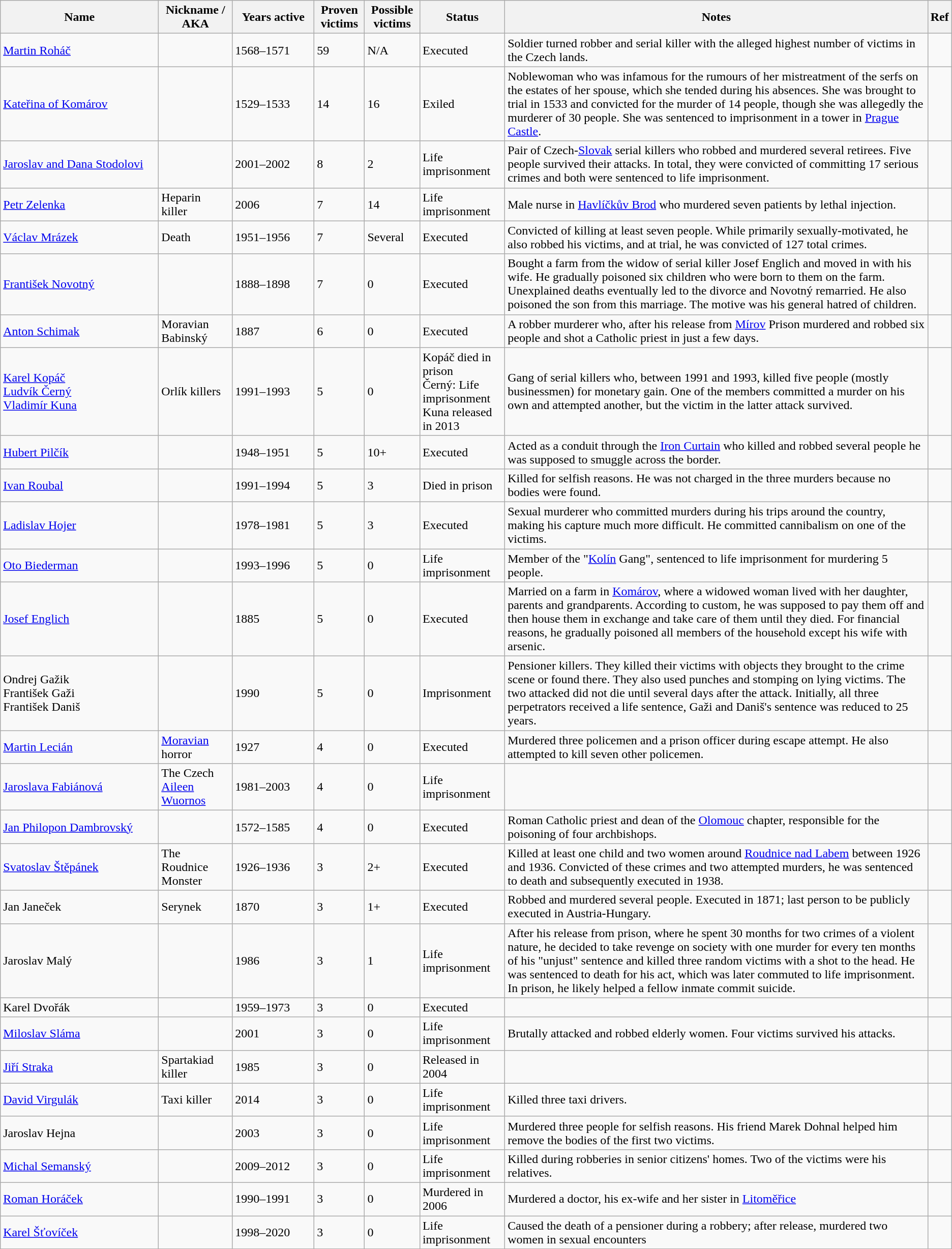<table class="wikitable sortable">
<tr>
<th width="200px">Name</th>
<th>Nickname / AKA</th>
<th width="100px">Years active</th>
<th data-sort-type="number">Proven victims</th>
<th data-sort-type="number">Possible victims</th>
<th>Status</th>
<th>Notes</th>
<th>Ref</th>
</tr>
<tr>
<td><a href='#'>Martin Roháč</a></td>
<td></td>
<td>1568–1571</td>
<td>59</td>
<td>N/A</td>
<td>Executed</td>
<td>Soldier turned robber and serial killer with the alleged highest number of victims in the Czech lands.</td>
<td></td>
</tr>
<tr>
<td><a href='#'>Kateřina of Komárov</a></td>
<td></td>
<td>1529–1533</td>
<td>14</td>
<td>16</td>
<td>Exiled</td>
<td>Noblewoman who was infamous for the rumours of her mistreatment of the serfs on the estates of her spouse, which she tended during his absences. She was brought to trial in 1533 and convicted for the murder of 14 people, though she was allegedly the murderer of 30 people. She was sentenced to imprisonment in a tower in <a href='#'>Prague Castle</a>.</td>
<td></td>
</tr>
<tr>
<td><a href='#'>Jaroslav and Dana Stodolovi</a></td>
<td></td>
<td>2001–2002</td>
<td>8</td>
<td>2</td>
<td>Life imprisonment</td>
<td>Pair of Czech-<a href='#'>Slovak</a> serial killers who robbed and murdered several retirees. Five people survived their attacks. In total, they were convicted of committing 17 serious crimes and both were sentenced to life imprisonment.</td>
<td></td>
</tr>
<tr>
<td><a href='#'>Petr Zelenka</a></td>
<td>Heparin killer</td>
<td>2006</td>
<td>7</td>
<td>14</td>
<td>Life imprisonment</td>
<td>Male nurse in <a href='#'>Havlíčkův Brod</a> who murdered seven patients by lethal injection.</td>
<td></td>
</tr>
<tr>
<td><a href='#'>Václav Mrázek</a></td>
<td>Death</td>
<td>1951–1956</td>
<td>7</td>
<td>Several</td>
<td>Executed</td>
<td>Convicted of killing at least seven people. While primarily sexually-motivated, he also robbed his victims, and at trial, he was convicted of 127 total crimes.</td>
<td></td>
</tr>
<tr>
<td><a href='#'>František Novotný</a></td>
<td></td>
<td>1888–1898</td>
<td>7</td>
<td>0</td>
<td>Executed</td>
<td>Bought a farm from the widow of serial killer Josef Englich and moved in with his wife. He gradually poisoned six children who were born to them on the farm. Unexplained deaths eventually led to the divorce and Novotný remarried. He also poisoned the son from this marriage. The motive was his general hatred of children.</td>
<td></td>
</tr>
<tr>
<td><a href='#'>Anton Schimak</a></td>
<td>Moravian Babinský</td>
<td>1887</td>
<td>6</td>
<td>0</td>
<td>Executed</td>
<td>A robber murderer who, after his release from <a href='#'>Mírov</a> Prison murdered and robbed six people and shot a Catholic priest in just a few days.</td>
<td></td>
</tr>
<tr>
<td><a href='#'>Karel Kopáč<br>Ludvík Černý<br>Vladimír Kuna</a></td>
<td>Orlík killers</td>
<td>1991–1993</td>
<td>5</td>
<td>0</td>
<td>Kopáč died in prison<br>Černý: Life imprisonment<br>Kuna released in 2013</td>
<td>Gang of serial killers who, between 1991 and 1993, killed five people (mostly businessmen) for monetary gain. One of the members committed a murder on his own and attempted another, but the victim in the latter attack survived.</td>
<td></td>
</tr>
<tr>
<td><a href='#'>Hubert Pilčík</a></td>
<td></td>
<td>1948–1951</td>
<td>5</td>
<td>10+</td>
<td>Executed</td>
<td>Acted as a conduit through the <a href='#'>Iron Curtain</a> who killed and robbed several people he was supposed to smuggle across the border.</td>
<td></td>
</tr>
<tr>
<td><a href='#'>Ivan Roubal</a></td>
<td></td>
<td>1991–1994</td>
<td>5</td>
<td>3</td>
<td>Died in prison</td>
<td>Killed for selfish reasons. He was not charged in the three murders because no bodies were found.</td>
<td></td>
</tr>
<tr>
<td><a href='#'>Ladislav Hojer</a></td>
<td></td>
<td>1978–1981</td>
<td>5</td>
<td>3</td>
<td>Executed</td>
<td>Sexual murderer who committed murders during his trips around the country, making his capture much more difficult. He committed cannibalism on one of the victims.</td>
<td></td>
</tr>
<tr>
<td><a href='#'>Oto Biederman</a></td>
<td></td>
<td>1993–1996</td>
<td>5</td>
<td>0</td>
<td>Life imprisonment</td>
<td>Member of the "<a href='#'>Kolín</a> Gang", sentenced to life imprisonment for murdering 5 people.</td>
<td></td>
</tr>
<tr>
<td><a href='#'>Josef Englich</a></td>
<td></td>
<td>1885</td>
<td>5</td>
<td>0</td>
<td>Executed</td>
<td>Married on a farm in <a href='#'>Komárov</a>, where a widowed woman lived with her daughter, parents and grandparents. According to custom, he was supposed to pay them off and then house them in exchange and take care of them until they died. For financial reasons, he gradually poisoned all members of the household except his wife with arsenic.</td>
<td></td>
</tr>
<tr>
<td>Ondrej Gažik<br>František Gaži<br>František Daniš</td>
<td></td>
<td>1990</td>
<td>5</td>
<td>0</td>
<td>Imprisonment</td>
<td>Pensioner killers. They killed their victims with objects they brought to the crime scene or found there. They also used punches and stomping on lying victims. The two attacked did not die until several days after the attack. Initially, all three perpetrators received a life sentence, Gaži and Daniš's sentence was reduced to 25 years.</td>
<td></td>
</tr>
<tr>
<td><a href='#'>Martin Lecián</a></td>
<td><a href='#'>Moravian</a> horror</td>
<td>1927</td>
<td>4</td>
<td>0</td>
<td>Executed</td>
<td>Murdered three policemen and a prison officer during escape attempt. He also attempted to kill seven other policemen.</td>
<td></td>
</tr>
<tr>
<td><a href='#'>Jaroslava Fabiánová</a></td>
<td>The Czech <a href='#'>Aileen Wuornos</a></td>
<td>1981–2003</td>
<td>4</td>
<td>0</td>
<td>Life imprisonment</td>
<td></td>
<td></td>
</tr>
<tr>
<td><a href='#'>Jan Philopon Dambrovský</a></td>
<td></td>
<td>1572–1585</td>
<td>4</td>
<td>0</td>
<td>Executed</td>
<td>Roman Catholic priest and dean of the <a href='#'>Olomouc</a> chapter, responsible for the poisoning of four archbishops.</td>
<td></td>
</tr>
<tr>
<td><a href='#'>Svatoslav Štěpánek</a></td>
<td>The Roudnice Monster</td>
<td>1926–1936</td>
<td>3</td>
<td>2+</td>
<td>Executed</td>
<td>Killed at least one child and two women around <a href='#'>Roudnice nad Labem</a> between 1926 and 1936. Convicted of these crimes and two attempted murders, he was sentenced to death and subsequently executed in 1938.</td>
<td></td>
</tr>
<tr>
<td>Jan Janeček</td>
<td>Serynek</td>
<td>1870</td>
<td>3</td>
<td>1+</td>
<td>Executed</td>
<td>Robbed and murdered several people. Executed in 1871; last person to be publicly executed in Austria-Hungary.</td>
<td></td>
</tr>
<tr>
<td>Jaroslav Malý</td>
<td></td>
<td>1986</td>
<td>3</td>
<td>1</td>
<td>Life imprisonment</td>
<td>After his release from prison, where he spent 30 months for two crimes of a violent nature, he decided to take revenge on society with one murder for every ten months of his "unjust" sentence and killed three random victims with a shot to the head. He was sentenced to death for his act, which was later commuted to life imprisonment. In prison, he likely helped a fellow inmate commit suicide.</td>
<td></td>
</tr>
<tr>
<td>Karel Dvořák</td>
<td></td>
<td>1959–1973</td>
<td>3</td>
<td>0</td>
<td>Executed</td>
<td></td>
<td></td>
</tr>
<tr>
<td><a href='#'>Miloslav Sláma</a></td>
<td></td>
<td>2001</td>
<td>3</td>
<td>0</td>
<td>Life imprisonment</td>
<td>Brutally attacked and robbed elderly women. Four victims survived his attacks.</td>
<td></td>
</tr>
<tr>
<td><a href='#'>Jiří Straka</a></td>
<td>Spartakiad killer</td>
<td>1985</td>
<td>3</td>
<td>0</td>
<td>Released in 2004</td>
<td></td>
<td></td>
</tr>
<tr>
<td><a href='#'>David Virgulák</a></td>
<td>Taxi killer</td>
<td>2014</td>
<td>3</td>
<td>0</td>
<td>Life imprisonment</td>
<td>Killed three taxi drivers.</td>
<td></td>
</tr>
<tr>
<td>Jaroslav Hejna</td>
<td></td>
<td>2003</td>
<td>3</td>
<td>0</td>
<td>Life imprisonment</td>
<td>Murdered three people for selfish reasons. His friend Marek Dohnal helped him remove the bodies of the first two victims.</td>
<td></td>
</tr>
<tr>
<td><a href='#'>Michal Semanský</a></td>
<td></td>
<td>2009–2012</td>
<td>3</td>
<td>0</td>
<td>Life imprisonment</td>
<td>Killed during robberies in senior citizens' homes. Two of the victims were his relatives.</td>
<td></td>
</tr>
<tr>
<td><a href='#'>Roman Horáček</a></td>
<td></td>
<td>1990–1991</td>
<td>3</td>
<td>0</td>
<td>Murdered in 2006</td>
<td>Murdered a doctor, his ex-wife and her sister in <a href='#'>Litoměřice</a></td>
<td></td>
</tr>
<tr>
<td><a href='#'>Karel Šťovíček</a></td>
<td></td>
<td>1998–2020</td>
<td>3</td>
<td>0</td>
<td>Life imprisonment</td>
<td>Caused the death of a pensioner during a robbery; after release, murdered two women in sexual encounters</td>
<td></td>
</tr>
</table>
